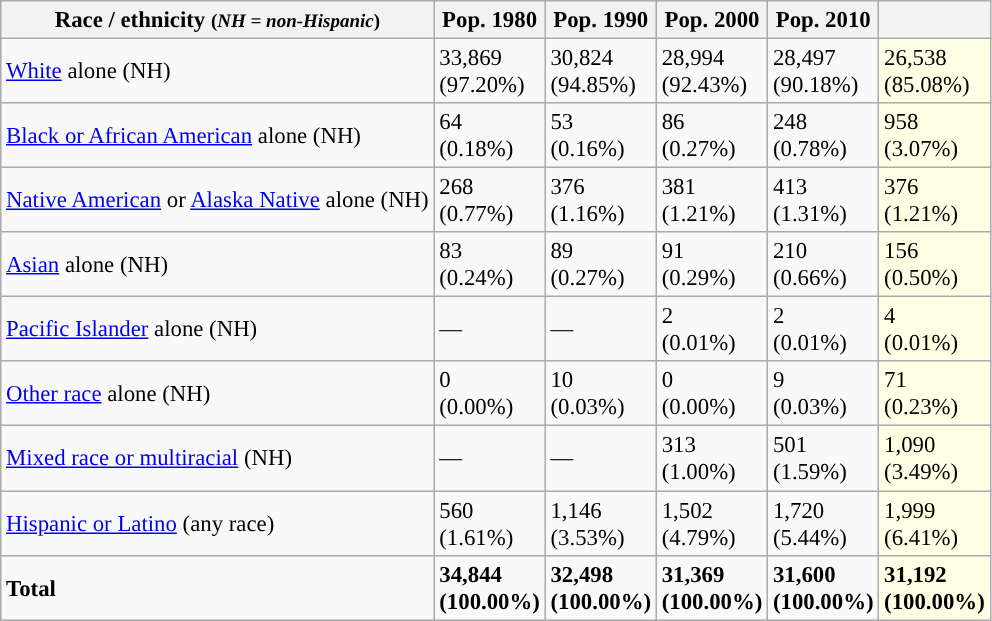<table class="wikitable sortable collapsible" style="font-size: 95%;">
<tr>
<th>Race / ethnicity <small>(<em>NH = non-Hispanic</em>)</small></th>
<th>Pop. 1980</th>
<th>Pop. 1990</th>
<th>Pop. 2000</th>
<th>Pop. 2010</th>
<th></th>
</tr>
<tr>
<td><a href='#'>White</a> alone (NH)</td>
<td>33,869<br>(97.20%)</td>
<td>30,824<br>(94.85%)</td>
<td>28,994<br>(92.43%)</td>
<td>28,497<br>(90.18%)</td>
<td style='background: #ffffe6;'>26,538<br>(85.08%)</td>
</tr>
<tr>
<td><a href='#'>Black or African American</a> alone (NH)</td>
<td>64<br>(0.18%)</td>
<td>53<br>(0.16%)</td>
<td>86<br>(0.27%)</td>
<td>248<br>(0.78%)</td>
<td style='background: #ffffe6;'>958<br>(3.07%)</td>
</tr>
<tr>
<td><a href='#'>Native American</a> or <a href='#'>Alaska Native</a> alone (NH)</td>
<td>268<br>(0.77%)</td>
<td>376<br>(1.16%)</td>
<td>381<br>(1.21%)</td>
<td>413<br>(1.31%)</td>
<td style='background: #ffffe6;'>376<br>(1.21%)</td>
</tr>
<tr>
<td><a href='#'>Asian</a> alone (NH)</td>
<td>83<br>(0.24%)</td>
<td>89<br>(0.27%)</td>
<td>91<br>(0.29%)</td>
<td>210<br>(0.66%)</td>
<td style='background: #ffffe6;'>156<br>(0.50%)</td>
</tr>
<tr>
<td><a href='#'>Pacific Islander</a> alone (NH)</td>
<td>—</td>
<td>—</td>
<td>2<br>(0.01%)</td>
<td>2<br>(0.01%)</td>
<td style='background: #ffffe6;'>4<br>(0.01%)</td>
</tr>
<tr>
<td><a href='#'>Other race</a> alone (NH)</td>
<td>0<br>(0.00%)</td>
<td>10<br>(0.03%)</td>
<td>0<br>(0.00%)</td>
<td>9<br>(0.03%)</td>
<td style='background: #ffffe6;'>71<br>(0.23%)</td>
</tr>
<tr>
<td><a href='#'>Mixed race or multiracial</a> (NH)</td>
<td>—</td>
<td>—</td>
<td>313<br>(1.00%)</td>
<td>501<br>(1.59%)</td>
<td style='background: #ffffe6;'>1,090<br>(3.49%)</td>
</tr>
<tr>
<td><a href='#'>Hispanic or Latino</a> (any race)</td>
<td>560<br>(1.61%)</td>
<td>1,146<br>(3.53%)</td>
<td>1,502<br>(4.79%)</td>
<td>1,720<br>(5.44%)</td>
<td style='background: #ffffe6;'>1,999<br>(6.41%)</td>
</tr>
<tr>
<td><strong>Total</strong></td>
<td><strong>34,844<br>(100.00%)</strong></td>
<td><strong>32,498<br>(100.00%)</strong></td>
<td><strong>31,369<br>(100.00%)</strong></td>
<td><strong>31,600<br>(100.00%)</strong></td>
<td style='background: #ffffe6;'><strong>31,192<br>(100.00%)</strong></td>
</tr>
</table>
